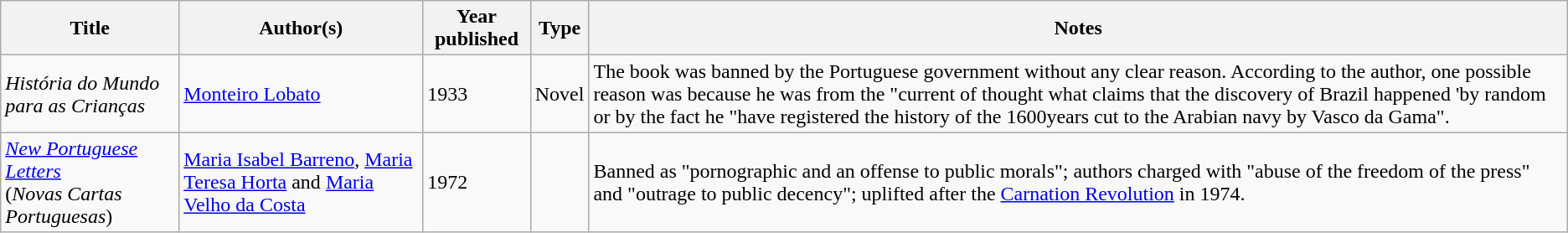<table class="wikitable sortable">
<tr>
<th>Title</th>
<th>Author(s)</th>
<th>Year published</th>
<th>Type</th>
<th class="unsortable">Notes</th>
</tr>
<tr>
<td><em>História do Mundo para as Crianças</em> </td>
<td><a href='#'>Monteiro Lobato</a></td>
<td>1933</td>
<td>Novel</td>
<td>The book was banned by the Portuguese government without any clear reason. According to the author, one possible reason was because he was from the "current of thought what claims that the discovery of Brazil happened 'by random or by the fact he "have registered the history of the 1600years cut to the Arabian navy by Vasco da Gama".</td>
</tr>
<tr>
<td><em><a href='#'>New Portuguese Letters</a></em> <br>(<em>Novas Cartas Portuguesas</em>)</td>
<td><a href='#'>Maria Isabel Barreno</a>, <a href='#'>Maria Teresa Horta</a> and <a href='#'>Maria Velho da Costa</a></td>
<td>1972</td>
<td></td>
<td>Banned as "pornographic and an offense to public morals"; authors charged with "abuse of the freedom of the press" and "outrage to public decency"; uplifted after the <a href='#'>Carnation Revolution</a> in 1974.</td>
</tr>
</table>
